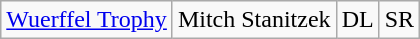<table class="wikitable">
<tr>
<td><a href='#'>Wuerffel Trophy</a></td>
<td>Mitch Stanitzek</td>
<td>DL</td>
<td>SR</td>
</tr>
</table>
